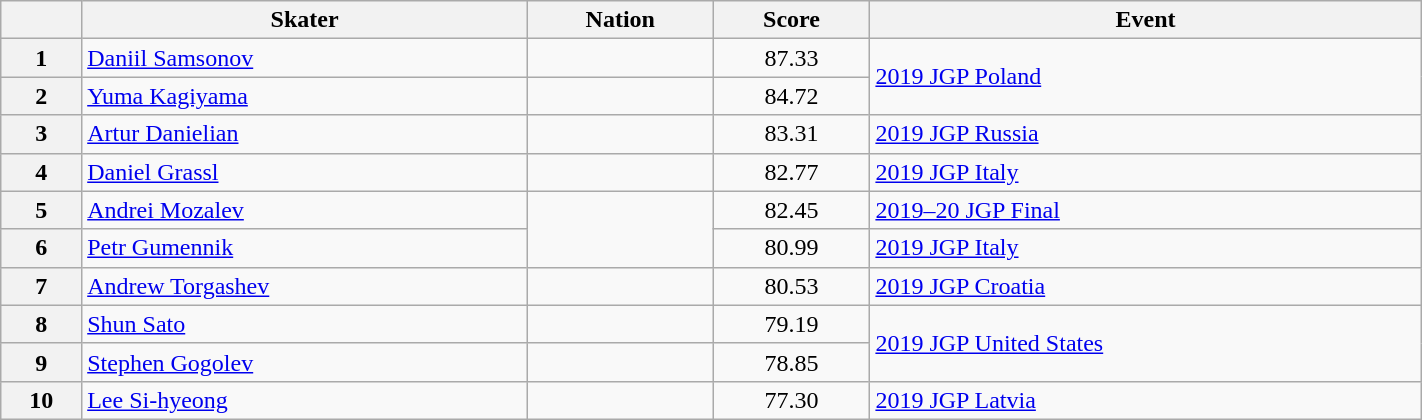<table class="wikitable sortable" style="text-align:left; width:75%">
<tr>
<th scope="col"></th>
<th scope="col">Skater</th>
<th scope="col">Nation</th>
<th scope="col">Score</th>
<th scope="col">Event</th>
</tr>
<tr>
<th scope="row">1</th>
<td><a href='#'>Daniil Samsonov</a></td>
<td></td>
<td style="text-align:center;">87.33</td>
<td rowspan="2"><a href='#'>2019 JGP Poland</a></td>
</tr>
<tr>
<th scope="row">2</th>
<td><a href='#'>Yuma Kagiyama</a></td>
<td></td>
<td style="text-align:center;">84.72</td>
</tr>
<tr>
<th scope="row">3</th>
<td><a href='#'>Artur Danielian</a></td>
<td></td>
<td style="text-align:center;">83.31</td>
<td><a href='#'>2019 JGP Russia</a></td>
</tr>
<tr>
<th scope="row">4</th>
<td><a href='#'>Daniel Grassl</a></td>
<td></td>
<td style="text-align:center;">82.77</td>
<td><a href='#'>2019 JGP Italy</a></td>
</tr>
<tr>
<th scope="row">5</th>
<td><a href='#'>Andrei Mozalev</a></td>
<td rowspan="2"></td>
<td style="text-align:center;">82.45</td>
<td><a href='#'>2019–20 JGP Final</a></td>
</tr>
<tr>
<th scope="row">6</th>
<td><a href='#'>Petr Gumennik</a></td>
<td style="text-align:center;">80.99</td>
<td><a href='#'>2019 JGP Italy</a></td>
</tr>
<tr>
<th scope="row">7</th>
<td><a href='#'>Andrew Torgashev</a></td>
<td></td>
<td style="text-align:center;">80.53</td>
<td><a href='#'>2019 JGP Croatia</a></td>
</tr>
<tr>
<th scope="row">8</th>
<td><a href='#'>Shun Sato</a></td>
<td></td>
<td style="text-align:center;">79.19</td>
<td rowspan="2"><a href='#'>2019 JGP United States</a></td>
</tr>
<tr>
<th scope="row">9</th>
<td><a href='#'>Stephen Gogolev</a></td>
<td></td>
<td style="text-align:center;">78.85</td>
</tr>
<tr>
<th scope="row">10</th>
<td><a href='#'>Lee Si-hyeong</a></td>
<td></td>
<td style="text-align:center;">77.30</td>
<td><a href='#'>2019 JGP Latvia</a></td>
</tr>
</table>
